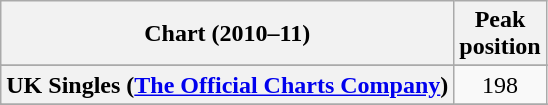<table class="wikitable sortable plainrowheaders" style="text-align:center">
<tr>
<th>Chart (2010–11)</th>
<th>Peak<br>position</th>
</tr>
<tr>
</tr>
<tr>
<th scope="row">UK Singles (<a href='#'>The Official Charts Company</a>)</th>
<td>198</td>
</tr>
<tr>
</tr>
<tr>
</tr>
<tr>
</tr>
</table>
